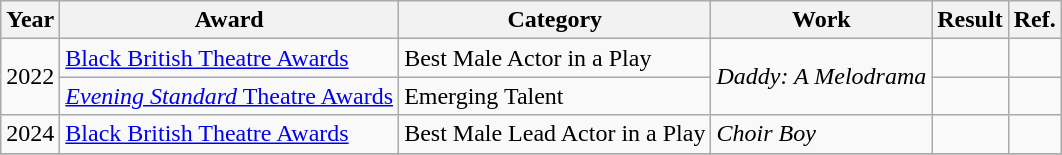<table class="wikitable plainrowheaders">
<tr>
<th>Year</th>
<th>Award</th>
<th>Category</th>
<th>Work</th>
<th>Result</th>
<th>Ref.</th>
</tr>
<tr>
<td rowspan="2">2022</td>
<td><a href='#'>Black British Theatre Awards</a></td>
<td>Best Male Actor in a Play</td>
<td rowspan="2"><em>Daddy: A Melodrama</em></td>
<td></td>
<td></td>
</tr>
<tr>
<td><a href='#'><em>Evening Standard</em> Theatre Awards</a></td>
<td>Emerging Talent</td>
<td></td>
<td></td>
</tr>
<tr>
<td>2024</td>
<td><a href='#'>Black British Theatre Awards</a></td>
<td>Best Male Lead Actor in a Play</td>
<td><em>Choir Boy</em></td>
<td></td>
<td></td>
</tr>
<tr>
</tr>
</table>
